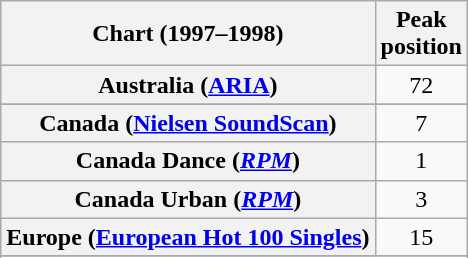<table class="wikitable sortable plainrowheaders" style="text-align:center">
<tr>
<th scope="col">Chart (1997–1998)</th>
<th scope="col">Peak<br>position</th>
</tr>
<tr>
<th scope="row">Australia (<a href='#'>ARIA</a>)</th>
<td>72</td>
</tr>
<tr>
</tr>
<tr>
</tr>
<tr>
<th scope="row">Canada (<a href='#'>Nielsen SoundScan</a>)</th>
<td>7</td>
</tr>
<tr>
<th scope="row">Canada Dance (<em><a href='#'>RPM</a></em>)</th>
<td>1</td>
</tr>
<tr>
<th scope="row">Canada Urban (<em><a href='#'>RPM</a></em>)</th>
<td>3</td>
</tr>
<tr>
<th scope="row">Europe (<a href='#'>European Hot 100 Singles</a>)</th>
<td>15</td>
</tr>
<tr>
</tr>
<tr>
</tr>
<tr>
</tr>
<tr>
</tr>
<tr>
</tr>
<tr>
</tr>
<tr>
</tr>
<tr>
</tr>
<tr>
</tr>
<tr>
</tr>
<tr>
</tr>
<tr>
</tr>
<tr>
</tr>
<tr>
</tr>
<tr>
</tr>
</table>
